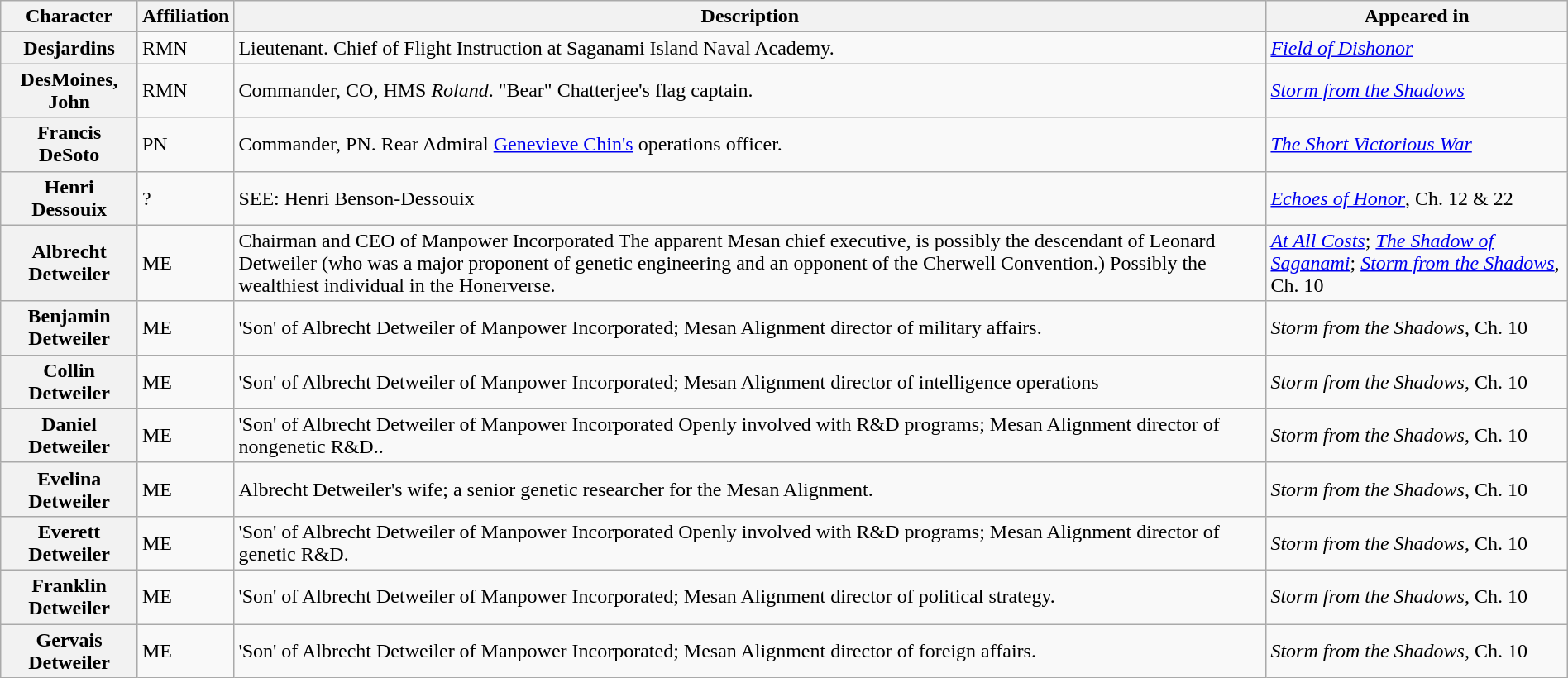<table class="wikitable" style="width: 100%">
<tr>
<th>Character</th>
<th>Affiliation</th>
<th>Description</th>
<th>Appeared in</th>
</tr>
<tr>
<th>Desjardins</th>
<td>RMN</td>
<td>Lieutenant. Chief of Flight Instruction at Saganami Island Naval Academy.</td>
<td><em><a href='#'>Field of Dishonor</a></em></td>
</tr>
<tr>
<th>DesMoines, John</th>
<td>RMN</td>
<td>Commander, CO, HMS <em>Roland</em>. "Bear" Chatterjee's flag captain.</td>
<td><em><a href='#'>Storm from the Shadows</a></em></td>
</tr>
<tr>
<th>Francis DeSoto</th>
<td>PN</td>
<td>Commander, PN. Rear Admiral <a href='#'>Genevieve Chin's</a> operations officer.</td>
<td><em><a href='#'>The Short Victorious War</a></em></td>
</tr>
<tr>
<th>Henri Dessouix</th>
<td>?</td>
<td>SEE: Henri Benson-Dessouix</td>
<td><em><a href='#'>Echoes of Honor</a></em>, Ch. 12 & 22</td>
</tr>
<tr>
<th>Albrecht Detweiler</th>
<td>ME</td>
<td>Chairman and CEO of Manpower Incorporated The apparent Mesan chief executive, is possibly the descendant of Leonard Detweiler (who was a major proponent of genetic engineering and an opponent of the Cherwell Convention.) Possibly the wealthiest individual in the Honerverse.<br></td>
<td><em><a href='#'>At All Costs</a></em>; <em><a href='#'>The Shadow of Saganami</a></em>; <em><a href='#'>Storm from the Shadows</a></em>, Ch. 10</td>
</tr>
<tr>
<th>Benjamin Detweiler</th>
<td>ME</td>
<td>'Son' of Albrecht Detweiler of Manpower Incorporated; Mesan Alignment director of military affairs.</td>
<td><em>Storm from the Shadows</em>, Ch. 10</td>
</tr>
<tr>
<th>Collin Detweiler</th>
<td>ME</td>
<td>'Son' of Albrecht Detweiler of Manpower Incorporated; Mesan Alignment director of intelligence operations</td>
<td><em>Storm from the Shadows</em>, Ch. 10</td>
</tr>
<tr>
<th>Daniel Detweiler</th>
<td>ME</td>
<td>'Son' of Albrecht Detweiler of Manpower Incorporated Openly involved with R&D programs; Mesan Alignment director of nongenetic R&D..</td>
<td><em>Storm from the Shadows</em>, Ch. 10</td>
</tr>
<tr>
<th>Evelina Detweiler</th>
<td>ME</td>
<td>Albrecht Detweiler's wife; a senior genetic researcher for the Mesan Alignment.</td>
<td><em>Storm from the Shadows</em>, Ch. 10</td>
</tr>
<tr>
<th>Everett Detweiler</th>
<td>ME</td>
<td>'Son' of Albrecht Detweiler of Manpower Incorporated Openly involved with R&D programs; Mesan Alignment director of genetic R&D.</td>
<td><em>Storm from the Shadows</em>, Ch. 10</td>
</tr>
<tr>
<th>Franklin Detweiler</th>
<td>ME</td>
<td>'Son' of Albrecht Detweiler of Manpower Incorporated; Mesan Alignment director of political strategy.</td>
<td><em>Storm from the Shadows</em>, Ch. 10</td>
</tr>
<tr>
<th>Gervais Detweiler</th>
<td>ME</td>
<td>'Son' of Albrecht Detweiler of Manpower Incorporated; Mesan Alignment director of foreign affairs.</td>
<td><em>Storm from the Shadows</em>, Ch. 10</td>
</tr>
</table>
